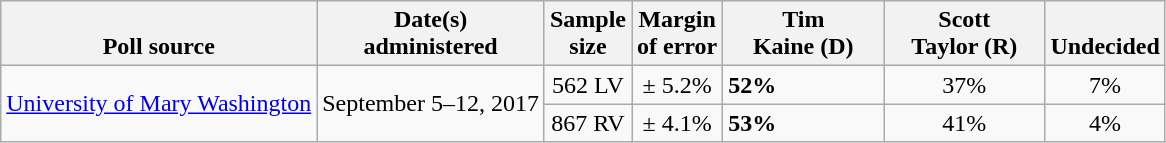<table class="wikitable">
<tr valign=bottom>
<th>Poll source</th>
<th>Date(s)<br>administered</th>
<th>Sample<br>size</th>
<th>Margin<br>of error</th>
<th style="width:100px;">Tim<br>Kaine (D)</th>
<th style="width:100px;">Scott<br>Taylor (R)</th>
<th>Undecided</th>
</tr>
<tr>
<td rowspan=2><a href='#'>University of Mary Washington</a></td>
<td align=center rowspan=2>September 5–12, 2017</td>
<td align=center>562 LV</td>
<td align=center>± 5.2%</td>
<td><strong>52%</strong></td>
<td align=center>37%</td>
<td align=center>7%</td>
</tr>
<tr>
<td align=center>867 RV</td>
<td align=center>± 4.1%</td>
<td><strong>53%</strong></td>
<td align=center>41%</td>
<td align=center>4%</td>
</tr>
</table>
